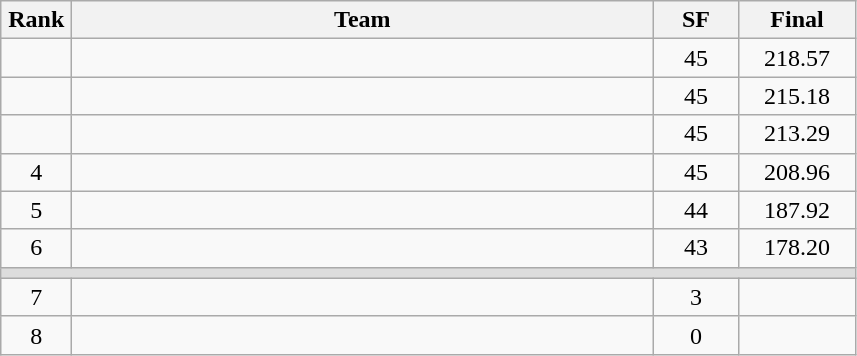<table class=wikitable style="text-align:center">
<tr>
<th width=40>Rank</th>
<th width=380>Team</th>
<th width=50>SF</th>
<th width=70>Final</th>
</tr>
<tr>
<td></td>
<td align=left></td>
<td>45</td>
<td>218.57</td>
</tr>
<tr>
<td></td>
<td align=left></td>
<td>45</td>
<td>215.18</td>
</tr>
<tr>
<td></td>
<td align=left></td>
<td>45</td>
<td>213.29</td>
</tr>
<tr>
<td>4</td>
<td align=left></td>
<td>45</td>
<td>208.96</td>
</tr>
<tr>
<td>5</td>
<td align=left></td>
<td>44</td>
<td>187.92</td>
</tr>
<tr>
<td>6</td>
<td align=left></td>
<td>43</td>
<td>178.20</td>
</tr>
<tr bgcolor=#DDDDDD>
<td colspan=4></td>
</tr>
<tr>
<td>7</td>
<td align=left></td>
<td>3</td>
<td></td>
</tr>
<tr>
<td>8</td>
<td align=left></td>
<td>0</td>
<td></td>
</tr>
</table>
